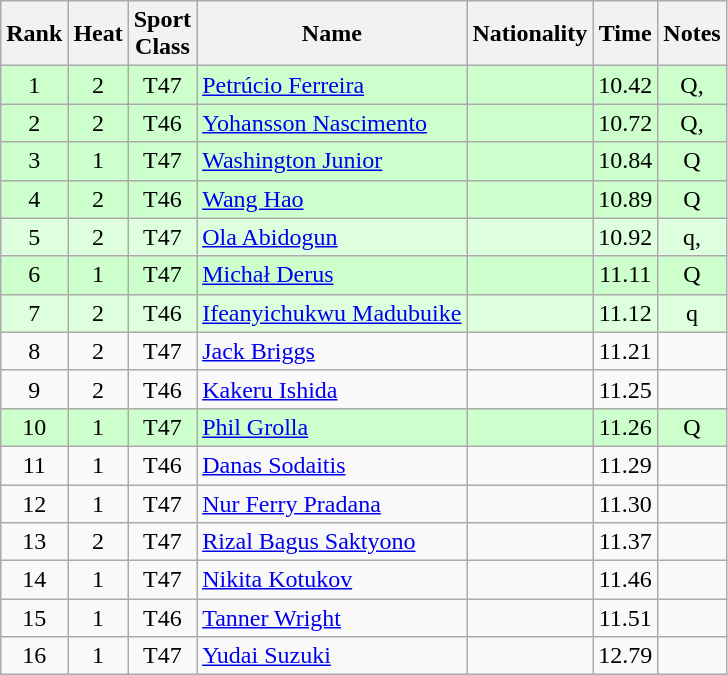<table class="wikitable sortable" style="text-align:center">
<tr>
<th>Rank</th>
<th>Heat</th>
<th>Sport<br>Class</th>
<th>Name</th>
<th>Nationality</th>
<th>Time</th>
<th>Notes</th>
</tr>
<tr bgcolor=ccffcc>
<td>1</td>
<td>2</td>
<td>T47</td>
<td align=left><a href='#'>Petrúcio Ferreira</a></td>
<td align=left></td>
<td>10.42</td>
<td>Q, </td>
</tr>
<tr bgcolor=ccffcc>
<td>2</td>
<td>2</td>
<td>T46</td>
<td align=left><a href='#'>Yohansson Nascimento</a></td>
<td align=left></td>
<td>10.72</td>
<td>Q, </td>
</tr>
<tr bgcolor=ccffcc>
<td>3</td>
<td>1</td>
<td>T47</td>
<td align=left><a href='#'>Washington Junior</a></td>
<td align=left></td>
<td>10.84</td>
<td>Q</td>
</tr>
<tr bgcolor=ccffcc>
<td>4</td>
<td>2</td>
<td>T46</td>
<td align=left><a href='#'>Wang Hao</a></td>
<td align=left></td>
<td>10.89</td>
<td>Q</td>
</tr>
<tr bgcolor=ddffdd>
<td>5</td>
<td>2</td>
<td>T47</td>
<td align=left><a href='#'>Ola Abidogun</a></td>
<td align=left></td>
<td>10.92</td>
<td>q, </td>
</tr>
<tr bgcolor=ccffcc>
<td>6</td>
<td>1</td>
<td>T47</td>
<td align=left><a href='#'>Michał Derus</a></td>
<td align=left></td>
<td>11.11</td>
<td>Q</td>
</tr>
<tr bgcolor=ddffdd>
<td>7</td>
<td>2</td>
<td>T46</td>
<td align=left><a href='#'>Ifeanyichukwu Madubuike</a></td>
<td align=left></td>
<td>11.12</td>
<td>q</td>
</tr>
<tr>
<td>8</td>
<td>2</td>
<td>T47</td>
<td align=left><a href='#'>Jack Briggs</a></td>
<td align=left></td>
<td>11.21</td>
<td></td>
</tr>
<tr>
<td>9</td>
<td>2</td>
<td>T46</td>
<td align=left><a href='#'>Kakeru Ishida</a></td>
<td align=left></td>
<td>11.25</td>
<td></td>
</tr>
<tr bgcolor=ccffcc>
<td>10</td>
<td>1</td>
<td>T47</td>
<td align=left><a href='#'>Phil Grolla</a></td>
<td align=left></td>
<td>11.26</td>
<td>Q</td>
</tr>
<tr>
<td>11</td>
<td>1</td>
<td>T46</td>
<td align=left><a href='#'>Danas Sodaitis</a></td>
<td align=left></td>
<td>11.29</td>
<td></td>
</tr>
<tr>
<td>12</td>
<td>1</td>
<td>T47</td>
<td align=left><a href='#'>Nur Ferry Pradana</a></td>
<td align=left></td>
<td>11.30</td>
<td></td>
</tr>
<tr>
<td>13</td>
<td>2</td>
<td>T47</td>
<td align=left><a href='#'>Rizal Bagus Saktyono</a></td>
<td align=left></td>
<td>11.37</td>
<td></td>
</tr>
<tr>
<td>14</td>
<td>1</td>
<td>T47</td>
<td align=left><a href='#'>Nikita Kotukov</a></td>
<td align=left></td>
<td>11.46</td>
<td></td>
</tr>
<tr>
<td>15</td>
<td>1</td>
<td>T46</td>
<td align=left><a href='#'>Tanner Wright</a></td>
<td align=left></td>
<td>11.51</td>
<td></td>
</tr>
<tr>
<td>16</td>
<td>1</td>
<td>T47</td>
<td align=left><a href='#'>Yudai Suzuki</a></td>
<td align=left></td>
<td>12.79</td>
<td></td>
</tr>
</table>
